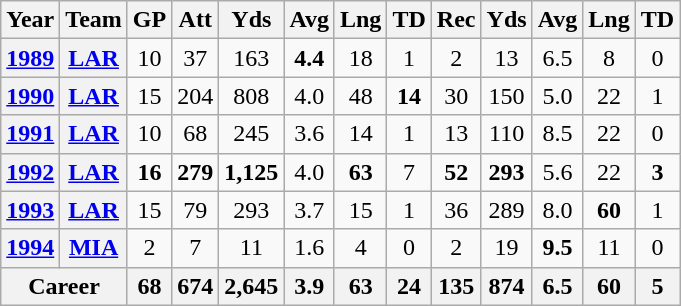<table class="wikitable" style="text-align:center;">
<tr>
<th>Year</th>
<th>Team</th>
<th>GP</th>
<th>Att</th>
<th>Yds</th>
<th>Avg</th>
<th>Lng</th>
<th>TD</th>
<th>Rec</th>
<th>Yds</th>
<th>Avg</th>
<th>Lng</th>
<th>TD</th>
</tr>
<tr>
<th><a href='#'>1989</a></th>
<th><a href='#'>LAR</a></th>
<td>10</td>
<td>37</td>
<td>163</td>
<td><strong>4.4</strong></td>
<td>18</td>
<td>1</td>
<td>2</td>
<td>13</td>
<td>6.5</td>
<td>8</td>
<td>0</td>
</tr>
<tr>
<th><a href='#'>1990</a></th>
<th><a href='#'>LAR</a></th>
<td>15</td>
<td>204</td>
<td>808</td>
<td>4.0</td>
<td>48</td>
<td><strong>14</strong></td>
<td>30</td>
<td>150</td>
<td>5.0</td>
<td>22</td>
<td>1</td>
</tr>
<tr>
<th><a href='#'>1991</a></th>
<th><a href='#'>LAR</a></th>
<td>10</td>
<td>68</td>
<td>245</td>
<td>3.6</td>
<td>14</td>
<td>1</td>
<td>13</td>
<td>110</td>
<td>8.5</td>
<td>22</td>
<td>0</td>
</tr>
<tr>
<th><a href='#'>1992</a></th>
<th><a href='#'>LAR</a></th>
<td><strong>16</strong></td>
<td><strong>279</strong></td>
<td><strong>1,125</strong></td>
<td>4.0</td>
<td><strong>63</strong></td>
<td>7</td>
<td><strong>52</strong></td>
<td><strong>293</strong></td>
<td>5.6</td>
<td>22</td>
<td><strong>3</strong></td>
</tr>
<tr>
<th><a href='#'>1993</a></th>
<th><a href='#'>LAR</a></th>
<td>15</td>
<td>79</td>
<td>293</td>
<td>3.7</td>
<td>15</td>
<td>1</td>
<td>36</td>
<td>289</td>
<td>8.0</td>
<td><strong>60</strong></td>
<td>1</td>
</tr>
<tr>
<th><a href='#'>1994</a></th>
<th><a href='#'>MIA</a></th>
<td>2</td>
<td>7</td>
<td>11</td>
<td>1.6</td>
<td>4</td>
<td>0</td>
<td>2</td>
<td>19</td>
<td><strong>9.5</strong></td>
<td>11</td>
<td>0</td>
</tr>
<tr>
<th colspan="2">Career</th>
<th>68</th>
<th>674</th>
<th>2,645</th>
<th>3.9</th>
<th>63</th>
<th>24</th>
<th>135</th>
<th>874</th>
<th>6.5</th>
<th>60</th>
<th>5</th>
</tr>
</table>
